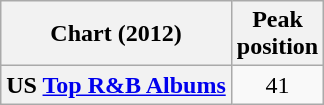<table class="wikitable plainrowheaders">
<tr>
<th>Chart (2012)</th>
<th>Peak<br>position</th>
</tr>
<tr>
<th scope="row">US <a href='#'>Top R&B Albums</a></th>
<td align="center">41</td>
</tr>
</table>
